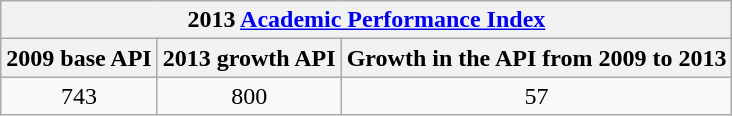<table class="wikitable" style="text-align:center">
<tr>
<th colspan="3">2013 <a href='#'>Academic Performance Index</a></th>
</tr>
<tr>
<th>2009 base API</th>
<th>2013 growth API</th>
<th>Growth in the API from 2009 to 2013</th>
</tr>
<tr>
<td>743</td>
<td>800</td>
<td>57</td>
</tr>
</table>
